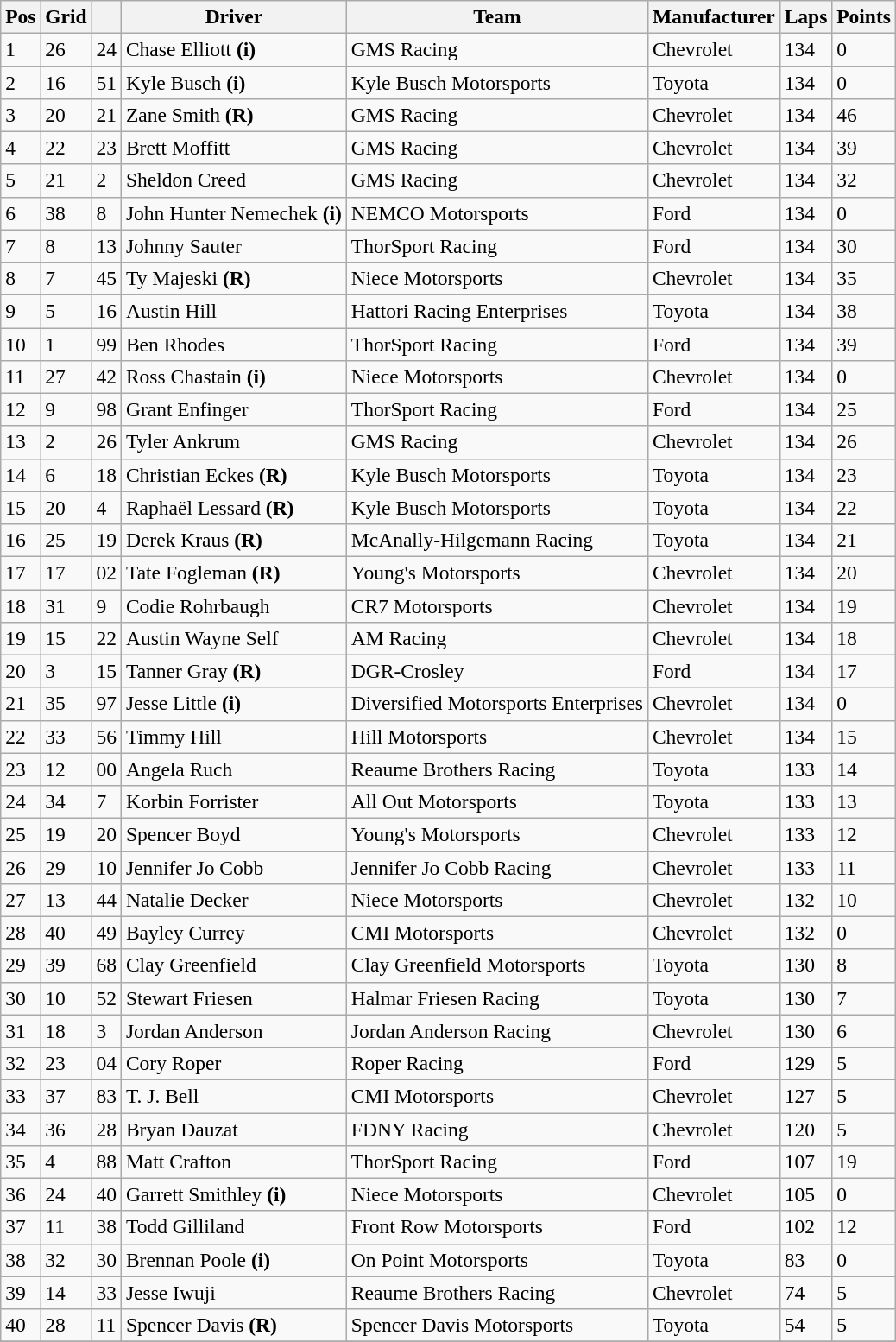<table class="wikitable" style="font-size:98%">
<tr>
<th>Pos</th>
<th>Grid</th>
<th></th>
<th>Driver</th>
<th>Team</th>
<th>Manufacturer</th>
<th>Laps</th>
<th>Points</th>
</tr>
<tr>
<td>1</td>
<td>26</td>
<td>24</td>
<td>Chase Elliott <strong>(i)</strong></td>
<td>GMS Racing</td>
<td>Chevrolet</td>
<td>134</td>
<td>0</td>
</tr>
<tr>
<td>2</td>
<td>16</td>
<td>51</td>
<td>Kyle Busch <strong>(i)</strong></td>
<td>Kyle Busch Motorsports</td>
<td>Toyota</td>
<td>134</td>
<td>0</td>
</tr>
<tr>
<td>3</td>
<td>20</td>
<td>21</td>
<td>Zane Smith <strong>(R)</strong></td>
<td>GMS Racing</td>
<td>Chevrolet</td>
<td>134</td>
<td>46</td>
</tr>
<tr>
<td>4</td>
<td>22</td>
<td>23</td>
<td>Brett Moffitt</td>
<td>GMS Racing</td>
<td>Chevrolet</td>
<td>134</td>
<td>39</td>
</tr>
<tr>
<td>5</td>
<td>21</td>
<td>2</td>
<td>Sheldon Creed</td>
<td>GMS Racing</td>
<td>Chevrolet</td>
<td>134</td>
<td>32</td>
</tr>
<tr>
<td>6</td>
<td>38</td>
<td>8</td>
<td>John Hunter Nemechek <strong>(i)</strong></td>
<td>NEMCO Motorsports</td>
<td>Ford</td>
<td>134</td>
<td>0</td>
</tr>
<tr>
<td>7</td>
<td>8</td>
<td>13</td>
<td>Johnny Sauter</td>
<td>ThorSport Racing</td>
<td>Ford</td>
<td>134</td>
<td>30</td>
</tr>
<tr>
<td>8</td>
<td>7</td>
<td>45</td>
<td>Ty Majeski <strong>(R)</strong></td>
<td>Niece Motorsports</td>
<td>Chevrolet</td>
<td>134</td>
<td>35</td>
</tr>
<tr>
<td>9</td>
<td>5</td>
<td>16</td>
<td>Austin Hill</td>
<td>Hattori Racing Enterprises</td>
<td>Toyota</td>
<td>134</td>
<td>38</td>
</tr>
<tr>
<td>10</td>
<td>1</td>
<td>99</td>
<td>Ben Rhodes</td>
<td>ThorSport Racing</td>
<td>Ford</td>
<td>134</td>
<td>39</td>
</tr>
<tr>
<td>11</td>
<td>27</td>
<td>42</td>
<td>Ross Chastain <strong>(i)</strong></td>
<td>Niece Motorsports</td>
<td>Chevrolet</td>
<td>134</td>
<td>0</td>
</tr>
<tr>
<td>12</td>
<td>9</td>
<td>98</td>
<td>Grant Enfinger</td>
<td>ThorSport Racing</td>
<td>Ford</td>
<td>134</td>
<td>25</td>
</tr>
<tr>
<td>13</td>
<td>2</td>
<td>26</td>
<td>Tyler Ankrum</td>
<td>GMS Racing</td>
<td>Chevrolet</td>
<td>134</td>
<td>26</td>
</tr>
<tr>
<td>14</td>
<td>6</td>
<td>18</td>
<td>Christian Eckes <strong>(R)</strong></td>
<td>Kyle Busch Motorsports</td>
<td>Toyota</td>
<td>134</td>
<td>23</td>
</tr>
<tr>
<td>15</td>
<td>20</td>
<td>4</td>
<td>Raphaël Lessard <strong>(R)</strong></td>
<td>Kyle Busch Motorsports</td>
<td>Toyota</td>
<td>134</td>
<td>22</td>
</tr>
<tr>
<td>16</td>
<td>25</td>
<td>19</td>
<td>Derek Kraus <strong>(R)</strong></td>
<td>McAnally-Hilgemann Racing</td>
<td>Toyota</td>
<td>134</td>
<td>21</td>
</tr>
<tr>
<td>17</td>
<td>17</td>
<td>02</td>
<td>Tate Fogleman <strong>(R)</strong></td>
<td>Young's Motorsports</td>
<td>Chevrolet</td>
<td>134</td>
<td>20</td>
</tr>
<tr>
<td>18</td>
<td>31</td>
<td>9</td>
<td>Codie Rohrbaugh</td>
<td>CR7 Motorsports</td>
<td>Chevrolet</td>
<td>134</td>
<td>19</td>
</tr>
<tr>
<td>19</td>
<td>15</td>
<td>22</td>
<td>Austin Wayne Self</td>
<td>AM Racing</td>
<td>Chevrolet</td>
<td>134</td>
<td>18</td>
</tr>
<tr>
<td>20</td>
<td>3</td>
<td>15</td>
<td>Tanner Gray <strong>(R)</strong></td>
<td>DGR-Crosley</td>
<td>Ford</td>
<td>134</td>
<td>17</td>
</tr>
<tr>
<td>21</td>
<td>35</td>
<td>97</td>
<td>Jesse Little <strong>(i)</strong></td>
<td>Diversified Motorsports Enterprises</td>
<td>Chevrolet</td>
<td>134</td>
<td>0</td>
</tr>
<tr>
<td>22</td>
<td>33</td>
<td>56</td>
<td>Timmy Hill</td>
<td>Hill Motorsports</td>
<td>Chevrolet</td>
<td>134</td>
<td>15</td>
</tr>
<tr>
<td>23</td>
<td>12</td>
<td>00</td>
<td>Angela Ruch</td>
<td>Reaume Brothers Racing</td>
<td>Toyota</td>
<td>133</td>
<td>14</td>
</tr>
<tr>
<td>24</td>
<td>34</td>
<td>7</td>
<td>Korbin Forrister</td>
<td>All Out Motorsports</td>
<td>Toyota</td>
<td>133</td>
<td>13</td>
</tr>
<tr>
<td>25</td>
<td>19</td>
<td>20</td>
<td>Spencer Boyd</td>
<td>Young's Motorsports</td>
<td>Chevrolet</td>
<td>133</td>
<td>12</td>
</tr>
<tr>
<td>26</td>
<td>29</td>
<td>10</td>
<td>Jennifer Jo Cobb</td>
<td>Jennifer Jo Cobb Racing</td>
<td>Chevrolet</td>
<td>133</td>
<td>11</td>
</tr>
<tr>
<td>27</td>
<td>13</td>
<td>44</td>
<td>Natalie Decker</td>
<td>Niece Motorsports</td>
<td>Chevrolet</td>
<td>132</td>
<td>10</td>
</tr>
<tr>
<td>28</td>
<td>40</td>
<td>49</td>
<td>Bayley Currey</td>
<td>CMI Motorsports</td>
<td>Chevrolet</td>
<td>132</td>
<td>0</td>
</tr>
<tr>
<td>29</td>
<td>39</td>
<td>68</td>
<td>Clay Greenfield</td>
<td>Clay Greenfield Motorsports</td>
<td>Toyota</td>
<td>130</td>
<td>8</td>
</tr>
<tr>
<td>30</td>
<td>10</td>
<td>52</td>
<td>Stewart Friesen</td>
<td>Halmar Friesen Racing</td>
<td>Toyota</td>
<td>130</td>
<td>7</td>
</tr>
<tr>
<td>31</td>
<td>18</td>
<td>3</td>
<td>Jordan Anderson</td>
<td>Jordan Anderson Racing</td>
<td>Chevrolet</td>
<td>130</td>
<td>6</td>
</tr>
<tr>
<td>32</td>
<td>23</td>
<td>04</td>
<td>Cory Roper</td>
<td>Roper Racing</td>
<td>Ford</td>
<td>129</td>
<td>5</td>
</tr>
<tr>
<td>33</td>
<td>37</td>
<td>83</td>
<td>T. J. Bell</td>
<td>CMI Motorsports</td>
<td>Chevrolet</td>
<td>127</td>
<td>5</td>
</tr>
<tr>
<td>34</td>
<td>36</td>
<td>28</td>
<td>Bryan Dauzat</td>
<td>FDNY Racing</td>
<td>Chevrolet</td>
<td>120</td>
<td>5</td>
</tr>
<tr>
<td>35</td>
<td>4</td>
<td>88</td>
<td>Matt Crafton</td>
<td>ThorSport Racing</td>
<td>Ford</td>
<td>107</td>
<td>19</td>
</tr>
<tr>
<td>36</td>
<td>24</td>
<td>40</td>
<td>Garrett Smithley <strong>(i)</strong></td>
<td>Niece Motorsports</td>
<td>Chevrolet</td>
<td>105</td>
<td>0</td>
</tr>
<tr>
<td>37</td>
<td>11</td>
<td>38</td>
<td>Todd Gilliland</td>
<td>Front Row Motorsports</td>
<td>Ford</td>
<td>102</td>
<td>12</td>
</tr>
<tr>
<td>38</td>
<td>32</td>
<td>30</td>
<td>Brennan Poole <strong>(i)</strong></td>
<td>On Point Motorsports</td>
<td>Toyota</td>
<td>83</td>
<td>0</td>
</tr>
<tr>
<td>39</td>
<td>14</td>
<td>33</td>
<td>Jesse Iwuji</td>
<td>Reaume Brothers Racing</td>
<td>Chevrolet</td>
<td>74</td>
<td>5</td>
</tr>
<tr>
<td>40</td>
<td>28</td>
<td>11</td>
<td>Spencer Davis <strong>(R)</strong></td>
<td>Spencer Davis Motorsports</td>
<td>Toyota</td>
<td>54</td>
<td>5</td>
</tr>
<tr>
</tr>
</table>
